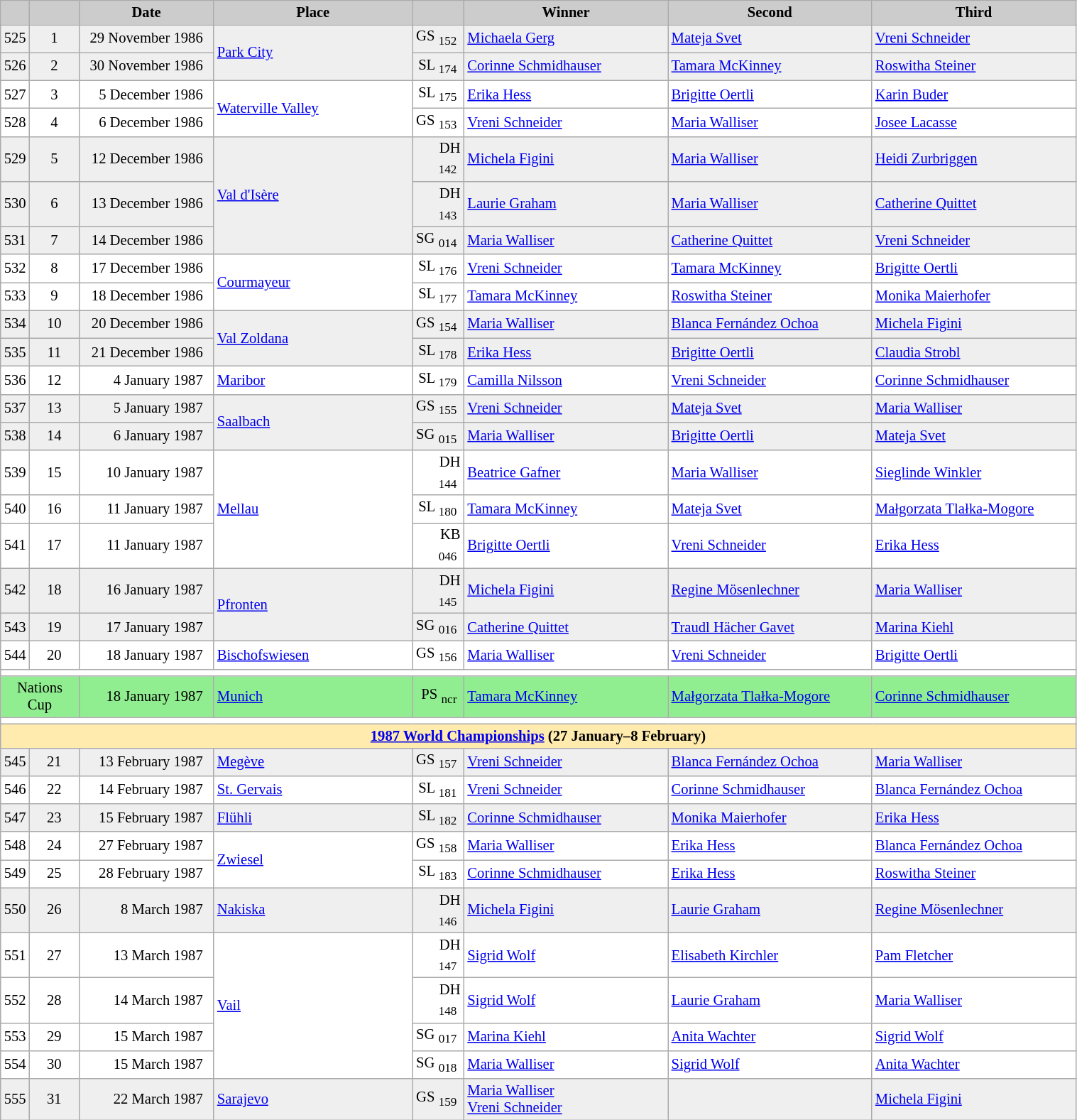<table class="wikitable plainrowheaders" style="background:#fff; font-size:86%; line-height:16px; border:grey solid 1px; border-collapse:collapse;">
<tr style="background:#ccc; text-align:center;">
<td align="center" width="13"></td>
<td align="center" width="40"></td>
<td align="center" width="120"><strong>Date</strong></td>
<td align="center" width="180"><strong>Place</strong></td>
<td align="center" width="42"></td>
<td align="center" width="185"><strong>Winner</strong></td>
<td align="center" width="185"><strong>Second</strong></td>
<td align="center" width="185"><strong>Third</strong></td>
</tr>
<tr bgcolor="#EFEFEF">
<td align=center>525</td>
<td align=center>1</td>
<td align=right>29 November 1986  </td>
<td rowspan=2> <a href='#'>Park City</a></td>
<td align=right>GS <sub>152</sub> </td>
<td> <a href='#'>Michaela Gerg</a></td>
<td> <a href='#'>Mateja Svet</a></td>
<td> <a href='#'>Vreni Schneider</a></td>
</tr>
<tr bgcolor="#EFEFEF">
<td align=center>526</td>
<td align=center>2</td>
<td align=right>30 November 1986  </td>
<td align=right>SL <sub>174</sub> </td>
<td> <a href='#'>Corinne Schmidhauser</a></td>
<td> <a href='#'>Tamara McKinney</a></td>
<td> <a href='#'>Roswitha Steiner</a></td>
</tr>
<tr>
<td align=center>527</td>
<td align=center>3</td>
<td align=right>5 December 1986  </td>
<td rowspan=2> <a href='#'>Waterville Valley</a></td>
<td align=right>SL <sub>175</sub> </td>
<td> <a href='#'>Erika Hess</a></td>
<td> <a href='#'>Brigitte Oertli</a></td>
<td> <a href='#'>Karin Buder</a></td>
</tr>
<tr>
<td align=center>528</td>
<td align=center>4</td>
<td align=right>6 December 1986  </td>
<td align=right>GS <sub>153</sub> </td>
<td> <a href='#'>Vreni Schneider</a></td>
<td> <a href='#'>Maria Walliser</a></td>
<td> <a href='#'>Josee Lacasse</a></td>
</tr>
<tr bgcolor="#EFEFEF">
<td align=center>529</td>
<td align=center>5</td>
<td align=right>12 December 1986  </td>
<td rowspan=3> <a href='#'>Val d'Isère</a></td>
<td align=right>DH <sub>142</sub> </td>
<td> <a href='#'>Michela Figini</a></td>
<td> <a href='#'>Maria Walliser</a></td>
<td> <a href='#'>Heidi Zurbriggen</a></td>
</tr>
<tr bgcolor="#EFEFEF">
<td align=center>530</td>
<td align=center>6</td>
<td align=right>13 December 1986  </td>
<td align=right>DH <sub>143</sub> </td>
<td> <a href='#'>Laurie Graham</a></td>
<td> <a href='#'>Maria Walliser</a></td>
<td> <a href='#'>Catherine Quittet</a></td>
</tr>
<tr bgcolor="#EFEFEF">
<td align=center>531</td>
<td align=center>7</td>
<td align=right>14 December 1986  </td>
<td align=right>SG <sub>014</sub> </td>
<td> <a href='#'>Maria Walliser</a></td>
<td> <a href='#'>Catherine Quittet</a></td>
<td> <a href='#'>Vreni Schneider</a></td>
</tr>
<tr>
<td align=center>532</td>
<td align=center>8</td>
<td align=right>17 December 1986  </td>
<td rowspan=2> <a href='#'>Courmayeur</a></td>
<td align=right>SL <sub>176</sub> </td>
<td> <a href='#'>Vreni Schneider</a></td>
<td> <a href='#'>Tamara McKinney</a></td>
<td> <a href='#'>Brigitte Oertli</a></td>
</tr>
<tr>
<td align=center>533</td>
<td align=center>9</td>
<td align=right>18 December 1986  </td>
<td align=right>SL <sub>177</sub> </td>
<td> <a href='#'>Tamara McKinney</a></td>
<td> <a href='#'>Roswitha Steiner</a></td>
<td> <a href='#'>Monika Maierhofer</a></td>
</tr>
<tr bgcolor="#EFEFEF">
<td align=center>534</td>
<td align=center>10</td>
<td align=right>20 December 1986  </td>
<td rowspan=2> <a href='#'>Val Zoldana</a></td>
<td align=right>GS <sub>154</sub> </td>
<td> <a href='#'>Maria Walliser</a></td>
<td> <a href='#'>Blanca Fernández Ochoa</a></td>
<td> <a href='#'>Michela Figini</a></td>
</tr>
<tr bgcolor="#EFEFEF">
<td align=center>535</td>
<td align=center>11</td>
<td align=right>21 December 1986  </td>
<td align=right>SL <sub>178</sub> </td>
<td> <a href='#'>Erika Hess</a></td>
<td> <a href='#'>Brigitte Oertli</a></td>
<td> <a href='#'>Claudia Strobl</a></td>
</tr>
<tr>
<td align=center>536</td>
<td align=center>12</td>
<td align=right>4 January 1987  </td>
<td> <a href='#'>Maribor</a></td>
<td align=right>SL <sub>179</sub> </td>
<td> <a href='#'>Camilla Nilsson</a></td>
<td> <a href='#'>Vreni Schneider</a></td>
<td> <a href='#'>Corinne Schmidhauser</a></td>
</tr>
<tr bgcolor="#EFEFEF">
<td align=center>537</td>
<td align=center>13</td>
<td align=right>5 January 1987  </td>
<td rowspan=2> <a href='#'>Saalbach</a></td>
<td align=right>GS <sub>155</sub> </td>
<td> <a href='#'>Vreni Schneider</a></td>
<td> <a href='#'>Mateja Svet</a></td>
<td> <a href='#'>Maria Walliser</a></td>
</tr>
<tr bgcolor="#EFEFEF">
<td align=center>538</td>
<td align=center>14</td>
<td align=right>6 January 1987  </td>
<td align=right>SG <sub>015</sub> </td>
<td> <a href='#'>Maria Walliser</a></td>
<td> <a href='#'>Brigitte Oertli</a></td>
<td> <a href='#'>Mateja Svet</a></td>
</tr>
<tr>
<td align=center>539</td>
<td align=center>15</td>
<td align=right>10 January 1987  </td>
<td rowspan=3> <a href='#'>Mellau</a></td>
<td align=right>DH <sub>144</sub> </td>
<td> <a href='#'>Beatrice Gafner</a></td>
<td> <a href='#'>Maria Walliser</a></td>
<td> <a href='#'>Sieglinde Winkler</a></td>
</tr>
<tr>
<td align=center>540</td>
<td align=center>16</td>
<td align=right>11 January 1987  </td>
<td align=right>SL <sub>180</sub> </td>
<td> <a href='#'>Tamara McKinney</a></td>
<td> <a href='#'>Mateja Svet</a></td>
<td> <a href='#'>Małgorzata Tlałka-Mogore</a></td>
</tr>
<tr>
<td align=center>541</td>
<td align=center>17</td>
<td align=right>11 January 1987  </td>
<td align=right>KB <sub>046</sub> </td>
<td> <a href='#'>Brigitte Oertli</a></td>
<td> <a href='#'>Vreni Schneider</a></td>
<td> <a href='#'>Erika Hess</a></td>
</tr>
<tr bgcolor="#EFEFEF">
<td align=center>542</td>
<td align=center>18</td>
<td align=right>16 January 1987  </td>
<td rowspan=2> <a href='#'>Pfronten</a></td>
<td align=right>DH <sub>145</sub> </td>
<td> <a href='#'>Michela Figini</a></td>
<td> <a href='#'>Regine Mösenlechner</a></td>
<td> <a href='#'>Maria Walliser</a></td>
</tr>
<tr bgcolor="#EFEFEF">
<td align=center>543</td>
<td align=center>19</td>
<td align=right>17 January 1987  </td>
<td align=right>SG <sub>016</sub> </td>
<td> <a href='#'>Catherine Quittet</a></td>
<td> <a href='#'>Traudl Hächer Gavet</a></td>
<td> <a href='#'>Marina Kiehl</a></td>
</tr>
<tr>
<td align=center>544</td>
<td align=center>20</td>
<td align=right>18 January 1987  </td>
<td> <a href='#'>Bischofswiesen</a></td>
<td align=right>GS <sub>156</sub> </td>
<td> <a href='#'>Maria Walliser</a></td>
<td> <a href='#'>Vreni Schneider</a></td>
<td> <a href='#'>Brigitte Oertli</a></td>
</tr>
<tr>
<td colspan=8></td>
</tr>
<tr bgcolor=#90EE90>
<td colspan=2 align=center>Nations Cup</td>
<td align=right>18 January 1987  </td>
<td> <a href='#'>Munich</a></td>
<td align=right>PS <sub>ncr</sub> </td>
<td> <a href='#'>Tamara McKinney</a></td>
<td> <a href='#'>Małgorzata Tlałka-Mogore</a></td>
<td> <a href='#'>Corinne Schmidhauser</a></td>
</tr>
<tr>
<td colspan=8></td>
</tr>
<tr style="background:#FFEBAD">
<td colspan="8" style="text-align:center;"><strong><a href='#'>1987 World Championships</a> (27 January–8 February)</strong></td>
</tr>
<tr bgcolor="#EFEFEF">
<td align=center>545</td>
<td align=center>21</td>
<td align=right>13 February 1987  </td>
<td> <a href='#'>Megève</a></td>
<td align=right>GS <sub>157</sub> </td>
<td> <a href='#'>Vreni Schneider</a></td>
<td> <a href='#'>Blanca Fernández Ochoa</a></td>
<td> <a href='#'>Maria Walliser</a></td>
</tr>
<tr>
<td align=center>546</td>
<td align=center>22</td>
<td align=right>14 February 1987  </td>
<td> <a href='#'>St. Gervais</a></td>
<td align=right>SL <sub>181</sub> </td>
<td> <a href='#'>Vreni Schneider</a></td>
<td> <a href='#'>Corinne Schmidhauser</a></td>
<td> <a href='#'>Blanca Fernández Ochoa</a></td>
</tr>
<tr bgcolor="#EFEFEF">
<td align=center>547</td>
<td align=center>23</td>
<td align=right>15 February 1987  </td>
<td> <a href='#'>Flühli</a></td>
<td align=right>SL <sub>182</sub> </td>
<td> <a href='#'>Corinne Schmidhauser</a></td>
<td> <a href='#'>Monika Maierhofer</a></td>
<td> <a href='#'>Erika Hess</a></td>
</tr>
<tr>
<td align=center>548</td>
<td align=center>24</td>
<td align=right>27 February 1987  </td>
<td rowspan=2> <a href='#'>Zwiesel</a></td>
<td align=right>GS <sub>158</sub> </td>
<td> <a href='#'>Maria Walliser</a></td>
<td> <a href='#'>Erika Hess</a></td>
<td> <a href='#'>Blanca Fernández Ochoa</a></td>
</tr>
<tr>
<td align=center>549</td>
<td align=center>25</td>
<td align=right>28 February 1987  </td>
<td align=right>SL <sub>183</sub> </td>
<td> <a href='#'>Corinne Schmidhauser</a></td>
<td> <a href='#'>Erika Hess</a></td>
<td> <a href='#'>Roswitha Steiner</a></td>
</tr>
<tr bgcolor="#EFEFEF">
<td align=center>550</td>
<td align=center>26</td>
<td align=right>8 March 1987  </td>
<td> <a href='#'>Nakiska</a></td>
<td align=right>DH <sub>146</sub> </td>
<td> <a href='#'>Michela Figini</a></td>
<td> <a href='#'>Laurie Graham</a></td>
<td> <a href='#'>Regine Mösenlechner</a></td>
</tr>
<tr>
<td align=center>551</td>
<td align=center>27</td>
<td align=right>13 March 1987  </td>
<td rowspan=4> <a href='#'>Vail</a></td>
<td align=right>DH <sub>147</sub> </td>
<td> <a href='#'>Sigrid Wolf</a></td>
<td> <a href='#'>Elisabeth Kirchler</a></td>
<td> <a href='#'>Pam Fletcher</a></td>
</tr>
<tr>
<td align=center>552</td>
<td align=center>28</td>
<td align=right>14 March 1987  </td>
<td align=right>DH <sub>148</sub> </td>
<td> <a href='#'>Sigrid Wolf</a></td>
<td> <a href='#'>Laurie Graham</a></td>
<td> <a href='#'>Maria Walliser</a></td>
</tr>
<tr>
<td align=center>553</td>
<td align=center>29</td>
<td align=right>15 March 1987  </td>
<td align=right>SG <sub>017</sub> </td>
<td> <a href='#'>Marina Kiehl</a></td>
<td> <a href='#'>Anita Wachter</a></td>
<td> <a href='#'>Sigrid Wolf</a></td>
</tr>
<tr>
<td align=center>554</td>
<td align=center>30</td>
<td align=right>15 March 1987  </td>
<td align=right>SG <sub>018</sub> </td>
<td> <a href='#'>Maria Walliser</a></td>
<td> <a href='#'>Sigrid Wolf</a></td>
<td> <a href='#'>Anita Wachter</a></td>
</tr>
<tr bgcolor="#EFEFEF">
<td align=center>555</td>
<td align=center>31</td>
<td align=right>22 March 1987  </td>
<td> <a href='#'>Sarajevo</a></td>
<td align=right>GS <sub>159</sub> </td>
<td> <a href='#'>Maria Walliser</a><br> <a href='#'>Vreni Schneider</a></td>
<td></td>
<td> <a href='#'>Michela Figini</a></td>
</tr>
</table>
